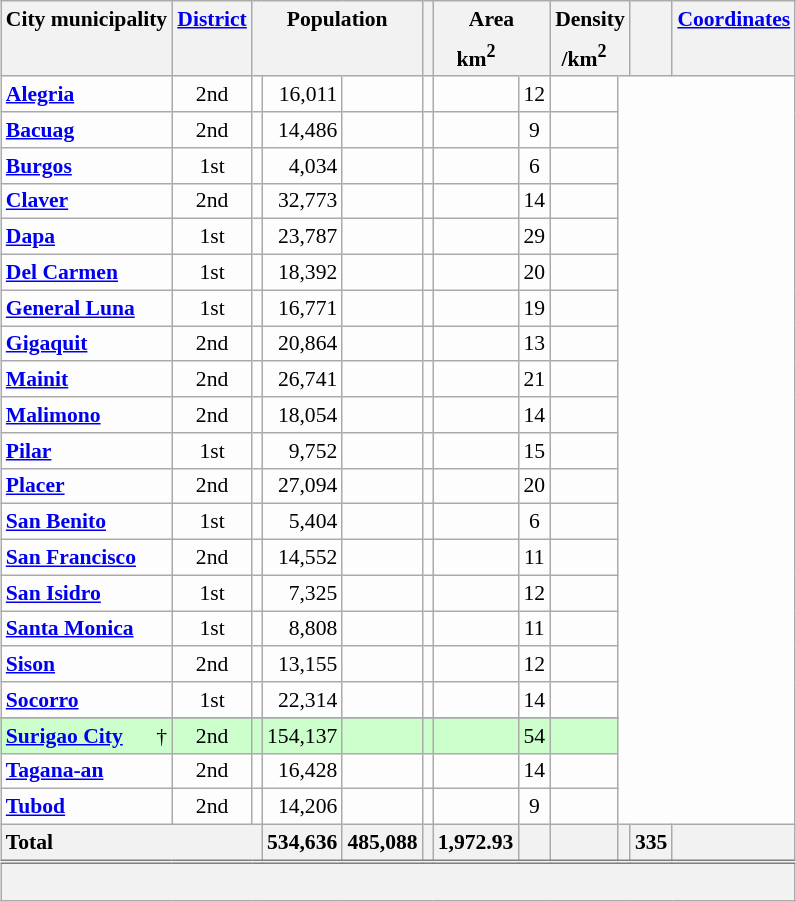<table class="wikitable sortable" style="margin:auto;table-layout:fixed;text-align:right;background-color:#FDFDFD;font-size:90%;border-collapse:collapse;">
<tr>
<th scope="col" style="border-bottom:none;" class="unsortable" colspan=2>City  municipality</th>
<th scope="col" style="border-bottom:none;" class="unsortable"><a href='#'>District</a></th>
<th scope="col" style="border-bottom:none;" class="unsortable" colspan=3>Population</th>
<th scope="col" style="border-bottom:none;" class="unsortable"></th>
<th scope="col" style="border-bottom:none;" class="unsortable" colspan=2>Area</th>
<th scope="col" style="border-bottom:none;" class="unsortable" colspan=2>Density</th>
<th scope="col" style="border-bottom:none;" class="unsortable"></th>
<th scope="col" style="border-bottom:none;" class="unsortable"><a href='#'>Coordinates</a></th>
</tr>
<tr>
<th scope="col" style="border-top:none;" colspan=2></th>
<th scope="col" style="border-top:none;"></th>
<th scope="col" style="border-style:hidden hidden solid solid;" colspan=2></th>
<th scope="col" style="border-style:hidden solid solid hidden;"></th>
<th scope="col" style="border-top:none;"></th>
<th scope="col" style="border-style:hidden hidden solid solid;">km<sup>2</sup></th>
<th scope="col" style="border-style:hidden solid solid hidden;" class="unsortable"></th>
<th scope="col" style="border-style:hidden hidden solid solid;">/km<sup>2</sup></th>
<th scope="col" style="border-style:hidden solid solid hidden;" class="unsortable"></th>
<th scope="col" style="border-top:none;"></th>
<th scope="col" style="border-top:none;"></th>
</tr>
<tr>
<th scope="row" style="text-align:left;background-color:initial;" colspan=2><a href='#'>Alegria</a></th>
<td style="text-align:center;">2nd</td>
<td></td>
<td>16,011</td>
<td></td>
<td></td>
<td></td>
<td style="text-align:center;">12</td>
<td style="text-align:center;" data-sort-value="9.4684"></td>
</tr>
<tr>
<th scope="row" style="text-align:left;background-color:initial;" colspan=2><a href='#'>Bacuag</a></th>
<td style="text-align:center;">2nd</td>
<td></td>
<td>14,486</td>
<td></td>
<td></td>
<td></td>
<td style="text-align:center;">9</td>
<td style="text-align:center;" data-sort-value="9.6084"></td>
</tr>
<tr>
<th scope="row" style="text-align:left;background-color:initial;" colspan=2><a href='#'>Burgos</a></th>
<td style="text-align:center;">1st</td>
<td></td>
<td>4,034</td>
<td></td>
<td></td>
<td></td>
<td style="text-align:center;">6</td>
<td style="text-align:center;" data-sort-value="10.0181"></td>
</tr>
<tr>
<th scope="row" style="text-align:left;background-color:initial;" colspan=2><a href='#'>Claver</a></th>
<td style="text-align:center;">2nd</td>
<td></td>
<td>32,773</td>
<td></td>
<td></td>
<td></td>
<td style="text-align:center;">14</td>
<td style="text-align:center;" data-sort-value="9.5730"></td>
</tr>
<tr>
<th scope="row" style="text-align:left;background-color:initial;" colspan=2><a href='#'>Dapa</a></th>
<td style="text-align:center;">1st</td>
<td></td>
<td>23,787</td>
<td></td>
<td></td>
<td></td>
<td style="text-align:center;">29</td>
<td style="text-align:center;" data-sort-value="9.7569"></td>
</tr>
<tr>
<th scope="row" style="text-align:left;background-color:initial;" colspan=2><a href='#'>Del Carmen</a></th>
<td style="text-align:center;">1st</td>
<td></td>
<td>18,392</td>
<td></td>
<td></td>
<td></td>
<td style="text-align:center;">20</td>
<td style="text-align:center;" data-sort-value="9.8687"></td>
</tr>
<tr>
<th scope="row" style="text-align:left;background-color:initial;" colspan=2><a href='#'>General Luna</a></th>
<td style="text-align:center;">1st</td>
<td></td>
<td>16,771</td>
<td></td>
<td></td>
<td></td>
<td style="text-align:center;">19</td>
<td style="text-align:center;" data-sort-value="9.7834"></td>
</tr>
<tr>
<th scope="row" style="text-align:left;background-color:initial;" colspan=2><a href='#'>Gigaquit</a></th>
<td style="text-align:center;">2nd</td>
<td></td>
<td>20,864</td>
<td></td>
<td></td>
<td></td>
<td style="text-align:center;">13</td>
<td style="text-align:center;" data-sort-value="9.5938"></td>
</tr>
<tr>
<th scope="row" style="text-align:left;background-color:initial;" colspan=2><a href='#'>Mainit</a></th>
<td style="text-align:center;">2nd</td>
<td></td>
<td>26,741</td>
<td></td>
<td></td>
<td></td>
<td style="text-align:center;">21</td>
<td style="text-align:center;" data-sort-value="9.5378"></td>
</tr>
<tr>
<th scope="row" style="text-align:left;background-color:initial;" colspan=2><a href='#'>Malimono</a></th>
<td style="text-align:center;">2nd</td>
<td></td>
<td>18,054</td>
<td></td>
<td></td>
<td></td>
<td style="text-align:center;">14</td>
<td style="text-align:center;" data-sort-value="9.6184"></td>
</tr>
<tr>
<th scope="row" style="text-align:left;background-color:initial;" colspan=2><a href='#'>Pilar</a></th>
<td style="text-align:center;">1st</td>
<td></td>
<td>9,752</td>
<td></td>
<td></td>
<td></td>
<td style="text-align:center;">15</td>
<td style="text-align:center;" data-sort-value="9.8638"></td>
</tr>
<tr>
<th scope="row" style="text-align:left;background-color:initial;" colspan=2><a href='#'>Placer</a></th>
<td style="text-align:center;">2nd</td>
<td></td>
<td>27,094</td>
<td></td>
<td></td>
<td></td>
<td style="text-align:center;">20</td>
<td style="text-align:center;" data-sort-value="9.6573"></td>
</tr>
<tr>
<th scope="row" style="text-align:left;background-color:initial;" colspan=2><a href='#'>San Benito</a></th>
<td style="text-align:center;">1st</td>
<td></td>
<td>5,404</td>
<td></td>
<td></td>
<td></td>
<td style="text-align:center;">6</td>
<td style="text-align:center;" data-sort-value="9.9578"></td>
</tr>
<tr>
<th scope="row" style="text-align:left;background-color:initial;" colspan=2><a href='#'>San Francisco </a></th>
<td style="text-align:center;">2nd</td>
<td></td>
<td>14,552</td>
<td></td>
<td></td>
<td></td>
<td style="text-align:center;">11</td>
<td style="text-align:center;" data-sort-value="9.7779"></td>
</tr>
<tr>
<th scope="row" style="text-align:left;background-color:initial;" colspan=2><a href='#'>San Isidro</a></th>
<td style="text-align:center;">1st</td>
<td></td>
<td>7,325</td>
<td></td>
<td></td>
<td></td>
<td style="text-align:center;">12</td>
<td style="text-align:center;" data-sort-value="9.9365"></td>
</tr>
<tr>
<th scope="row" style="text-align:left;background-color:initial;" colspan=2><a href='#'>Santa Monica </a></th>
<td style="text-align:center;">1st</td>
<td></td>
<td>8,808</td>
<td></td>
<td></td>
<td></td>
<td style="text-align:center;">11</td>
<td style="text-align:center;" data-sort-value="10.0188"></td>
</tr>
<tr>
<th scope="row" style="text-align:left;background-color:initial;" colspan=2><a href='#'>Sison</a></th>
<td style="text-align:center;">2nd</td>
<td></td>
<td>13,155</td>
<td></td>
<td></td>
<td></td>
<td style="text-align:center;">12</td>
<td style="text-align:center;" data-sort-value="9.6588"></td>
</tr>
<tr>
<th scope="row" style="text-align:left;background-color:initial;" colspan=2><a href='#'>Socorro</a></th>
<td style="text-align:center;">1st</td>
<td></td>
<td>22,314</td>
<td></td>
<td></td>
<td></td>
<td style="text-align:center;">14</td>
<td style="text-align:center;" data-sort-value="9.6183"></td>
</tr>
<tr>
</tr>
<tr style="background-color:#CCFFCC;">
<th scope="row" style="text-align:left;background-color:#CCFFCC;border-right:0;"><a href='#'>Surigao City</a></th>
<td style="text-align:right;border-left:0;">†</td>
<td style="text-align:center;">2nd</td>
<td></td>
<td>154,137</td>
<td></td>
<td></td>
<td></td>
<td style="text-align:center;">54</td>
<td style="text-align:center;" data-sort-value="9.7878"></td>
</tr>
<tr>
<th scope="row" style="text-align:left;background-color:initial;" colspan=2><a href='#'>Tagana-an</a></th>
<td style="text-align:center;">2nd</td>
<td></td>
<td>16,428</td>
<td></td>
<td></td>
<td></td>
<td style="text-align:center;">14</td>
<td style="text-align:center;" data-sort-value="9.6973"></td>
</tr>
<tr>
<th scope="row" style="text-align:left;background-color:initial;" colspan=2><a href='#'>Tubod</a></th>
<td style="text-align:center;">2nd</td>
<td></td>
<td>14,206</td>
<td></td>
<td></td>
<td></td>
<td style="text-align:center;">9</td>
<td style="text-align:center;" data-sort-value="9.5556"></td>
</tr>
<tr class="sortbottom">
<th scope="row" colspan=4 style="text-align:left;">Total</th>
<th scope="col" style="text-align:right;">534,636</th>
<th scope="col" style="text-align:right;">485,088</th>
<th scope="col" style="text-align:right;"></th>
<th scope="col" style="text-align:right;">1,972.93</th>
<th scope="col"></th>
<th scope="col" style="text-align:right;"></th>
<th scope="col" style="text-align:right;"></th>
<th scope="col">335</th>
<th scope="col" style="font-style:italic;"></th>
</tr>
<tr class="sortbottom" style="background-color:#F2F2F2;border-top:double grey;line-height:1.3em;">
<td colspan="13"><br></td>
</tr>
</table>
